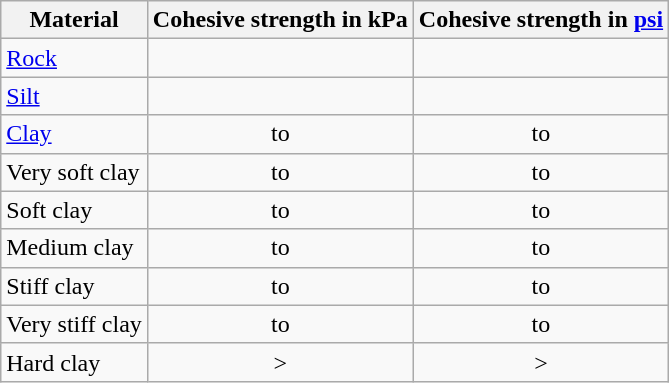<table class="wikitable" style="text-align:center">
<tr>
<th>Material</th>
<th>Cohesive strength in kPa</th>
<th>Cohesive strength in <a href='#'>psi</a></th>
</tr>
<tr>
<td align=left><a href='#'>Rock</a></td>
<td></td>
<td></td>
</tr>
<tr>
<td align=left><a href='#'>Silt</a></td>
<td></td>
<td></td>
</tr>
<tr>
<td align=left><a href='#'>Clay</a></td>
<td> to </td>
<td> to </td>
</tr>
<tr>
<td align=left>Very soft clay</td>
<td> to </td>
<td> to </td>
</tr>
<tr>
<td align=left>Soft clay</td>
<td> to </td>
<td> to </td>
</tr>
<tr>
<td align=left>Medium clay</td>
<td> to </td>
<td> to </td>
</tr>
<tr>
<td align=left>Stiff clay</td>
<td> to </td>
<td> to </td>
</tr>
<tr>
<td align=left>Very stiff clay</td>
<td> to </td>
<td> to </td>
</tr>
<tr>
<td align=left>Hard clay</td>
<td>> </td>
<td>> </td>
</tr>
</table>
